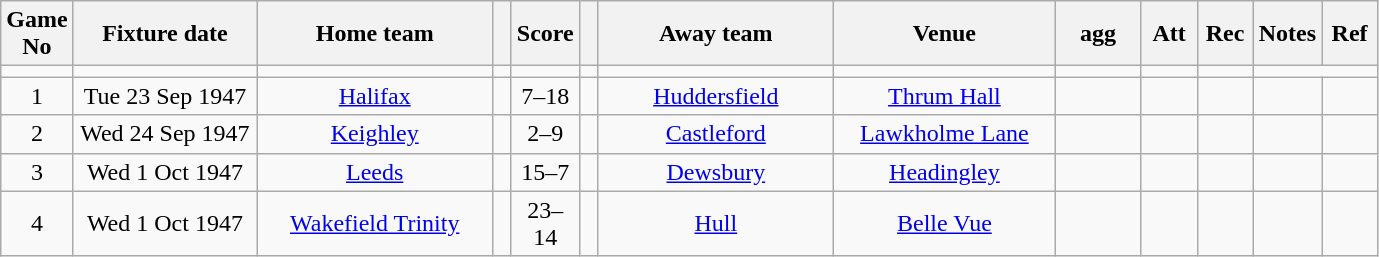<table class="wikitable" style="text-align:center;">
<tr>
<th width=20 abbr="No">Game No</th>
<th width=115 abbr="Date">Fixture date</th>
<th width=150 abbr="Home team">Home team</th>
<th width=5 abbr="space"></th>
<th width=20 abbr="Score">Score</th>
<th width=5 abbr="space"></th>
<th width=150 abbr="Away team">Away team</th>
<th width=140 abbr="Venue">Venue</th>
<th width=50 abbr="agg">agg</th>
<th width=30 abbr="Att">Att</th>
<th width=30 abbr="Rec">Rec</th>
<th width=20 abbr="Notes">Notes</th>
<th width=30 abbr="Ref">Ref</th>
</tr>
<tr>
<td></td>
<td></td>
<td></td>
<td></td>
<td></td>
<td></td>
<td></td>
<td></td>
<td></td>
<td></td>
<td></td>
</tr>
<tr>
<td>1</td>
<td>Tue 23 Sep 1947</td>
<td><a href='#'>Halifax</a></td>
<td></td>
<td>7–18</td>
<td></td>
<td><a href='#'>Huddersfield</a></td>
<td><a href='#'>Thrum Hall</a></td>
<td></td>
<td></td>
<td></td>
<td></td>
<td></td>
</tr>
<tr>
<td>2</td>
<td>Wed 24 Sep 1947</td>
<td><a href='#'>Keighley</a></td>
<td></td>
<td>2–9</td>
<td></td>
<td><a href='#'>Castleford</a></td>
<td><a href='#'>Lawkholme Lane</a></td>
<td></td>
<td></td>
<td></td>
<td></td>
<td></td>
</tr>
<tr>
<td>3</td>
<td>Wed 1 Oct 1947</td>
<td><a href='#'>Leeds</a></td>
<td></td>
<td>15–7</td>
<td></td>
<td><a href='#'>Dewsbury</a></td>
<td><a href='#'>Headingley</a></td>
<td></td>
<td></td>
<td></td>
<td></td>
<td></td>
</tr>
<tr>
<td>4</td>
<td>Wed 1 Oct 1947</td>
<td><a href='#'>Wakefield Trinity</a></td>
<td></td>
<td>23–14</td>
<td></td>
<td><a href='#'>Hull</a></td>
<td><a href='#'>Belle Vue</a></td>
<td></td>
<td></td>
<td></td>
<td></td>
<td></td>
</tr>
</table>
